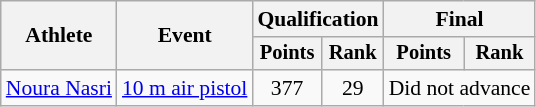<table class="wikitable" style="font-size:90%">
<tr>
<th rowspan="2">Athlete</th>
<th rowspan="2">Event</th>
<th colspan=2>Qualification</th>
<th colspan=2>Final</th>
</tr>
<tr style="font-size:95%">
<th>Points</th>
<th>Rank</th>
<th>Points</th>
<th>Rank</th>
</tr>
<tr align=center>
<td align=left><a href='#'>Noura Nasri</a></td>
<td align=left><a href='#'>10 m air pistol</a></td>
<td>377</td>
<td>29</td>
<td colspan=2>Did not advance</td>
</tr>
</table>
